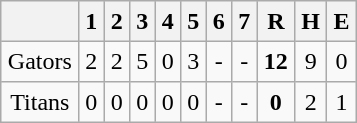<table align = right border="2" cellpadding="4" cellspacing="0" style="margin: 1em 1em 1em 1em; background: #F9F9F9; border: 1px #aaa solid; border-collapse: collapse;">
<tr align=center style="background: #F2F2F2;">
<th></th>
<th>1</th>
<th>2</th>
<th>3</th>
<th>4</th>
<th>5</th>
<th>6</th>
<th>7</th>
<th>R</th>
<th>H</th>
<th>E</th>
</tr>
<tr align=center>
<td>Gators</td>
<td>2</td>
<td>2</td>
<td>5</td>
<td>0</td>
<td>3</td>
<td>-</td>
<td>-</td>
<td><strong>12</strong></td>
<td>9</td>
<td>0</td>
</tr>
<tr align=center>
<td>Titans</td>
<td>0</td>
<td>0</td>
<td>0</td>
<td>0</td>
<td>0</td>
<td>-</td>
<td>-</td>
<td><strong>0</strong></td>
<td>2</td>
<td>1</td>
</tr>
</table>
